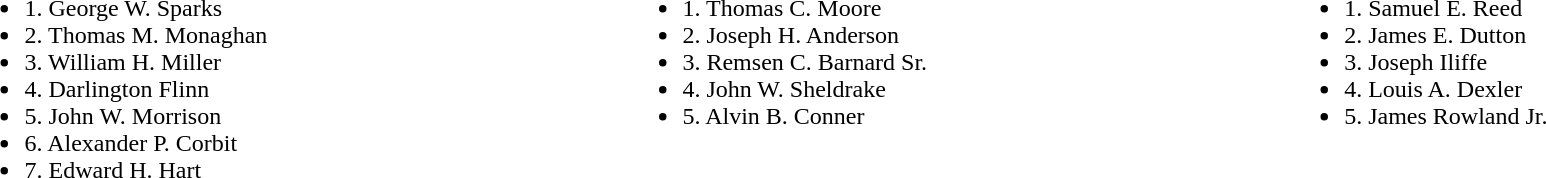<table width=100%>
<tr valign=top>
<td><br><ul><li>1. George W. Sparks</li><li>2. Thomas M. Monaghan</li><li>3. William H. Miller</li><li>4. Darlington Flinn</li><li>5. John W. Morrison</li><li>6. Alexander P. Corbit</li><li>7. Edward H. Hart</li></ul></td>
<td><br><ul><li>1. Thomas C. Moore</li><li>2. Joseph H. Anderson</li><li>3. Remsen C. Barnard Sr.</li><li>4. John W. Sheldrake</li><li>5. Alvin B. Conner</li></ul></td>
<td><br><ul><li>1. Samuel E. Reed</li><li>2. James E. Dutton</li><li>3. Joseph Iliffe</li><li>4. Louis A. Dexler</li><li>5. James Rowland Jr.</li></ul></td>
</tr>
</table>
